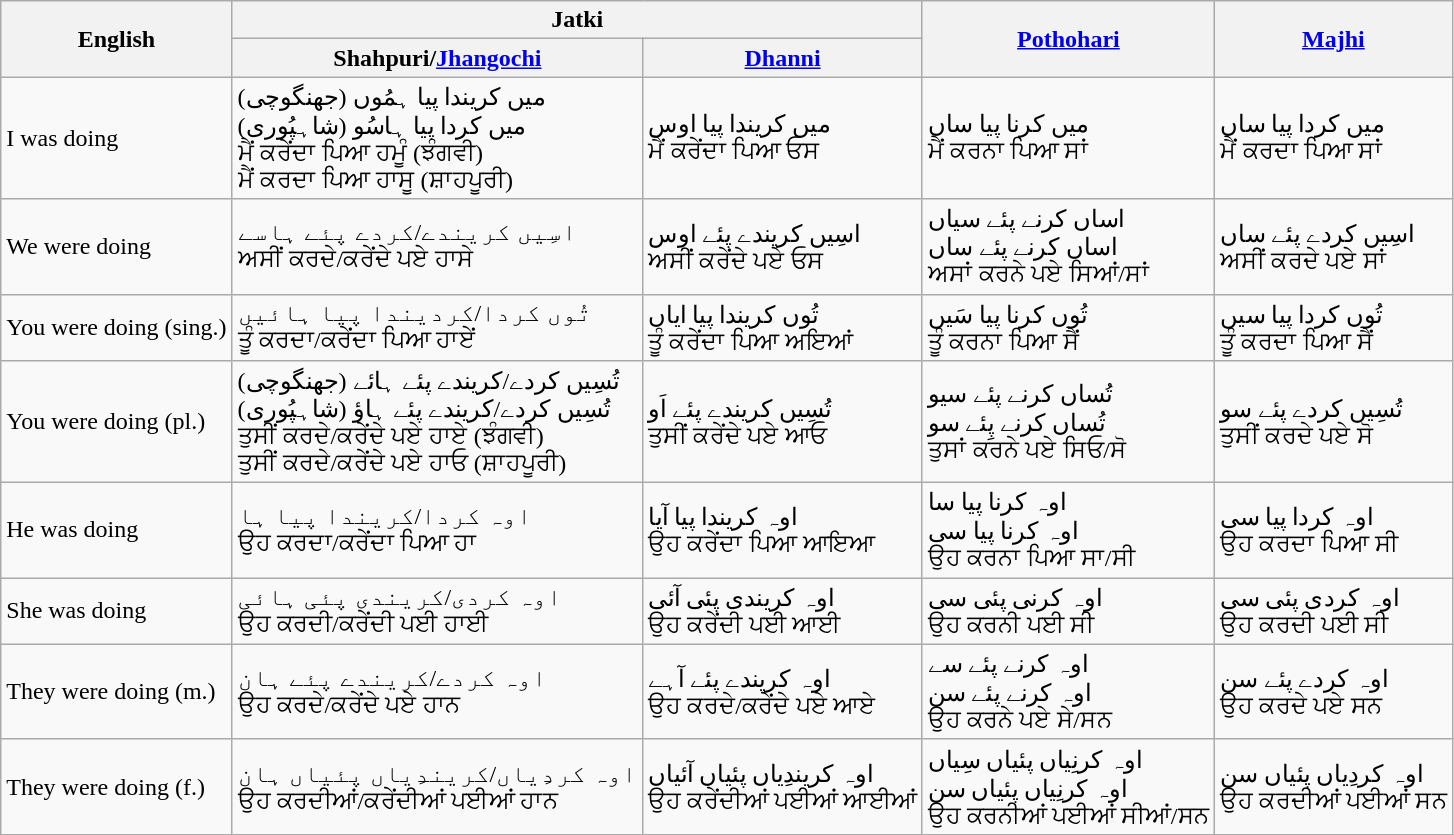<table class="wikitable sortable">
<tr>
<th rowspan="2">English</th>
<th colspan="2">Jatki</th>
<th rowspan="2"><a href='#'>Pothohari</a></th>
<th rowspan="2"><a href='#'>Majhi</a></th>
</tr>
<tr>
<th>Shahpuri/<a href='#'>Jhangochi</a></th>
<th><a href='#'>Dhanni</a></th>
</tr>
<tr>
<td>I was doing</td>
<td>میں کریندا پیا ہمُوں (جھنگوچی)<br>میں کردا پیا ہاسُو (شاہپُوری)<br>ਮੈਂ ਕਰੇਂਦਾ ਪਿਆ ਹਮੂੰ (ਝੰਗਵੀ)<br>ਮੈਂ ਕਰਦਾ ਪਿਆ ਹਾਸੂ (ਸ਼ਾਹਪੂਰੀ)</td>
<td>میں کریندا پیا اوس<br>ਮੈਂ ਕਰੇਂਦਾ ਪਿਆ ਓਸ</td>
<td>میں کرنا پیا ساں<br>ਮੈਂ ਕਰਨਾ ਪਿਆ ਸਾਂ</td>
<td>میں کردا پیا ساں<br>ਮੈਂ ਕਰਦਾ ਪਿਆ ਸਾਂ</td>
</tr>
<tr>
<td>We were doing</td>
<td>اسِیں کریندے/کردے پئے ہاسے<br>ਅਸੀਂ ਕਰਦੇ/ਕਰੇਂਦੇ ਪਏ ਹਾਸੇ</td>
<td>اسِیں کریندے پئے اوس<br>ਅਸੀਂ ਕਰੇਂਦੇ ਪਏ ਓਸ</td>
<td>اساں کرنے پئے سیاں<br>اساں کرنے پئے ساں<br>ਅਸਾਂ ਕਰਨੇ ਪਏ ਸਿਆਂ/ਸਾਂ</td>
<td>اسِیں کردے پئے ساں<br>ਅਸੀਂ ਕਰਦੇ ਪਏ ਸਾਂ</td>
</tr>
<tr>
<td>You were doing (sing.)</td>
<td>تُوں کردا/کردیندا پیا ہائیں<br>ਤੂੰ ਕਰਦਾ/ਕਰੇਂਦਾ ਪਿਆ ਹਾਏਂ</td>
<td>تُوں کریندا پیا ایاں<br>ਤੂੰ ਕਰੇਂਦਾ ਪਿਆ ਅਇਆਂ</td>
<td>تُوں کرنا پیا سَیں<br>ਤੂੰ ਕਰਨਾ ਪਿਆ ਸੈਂ</td>
<td>تُوں کردا پیا سیں<br>ਤੂੰ ਕਰਦਾ ਪਿਆ ਸੈਂ</td>
</tr>
<tr>
<td>You were doing (pl.)</td>
<td>تُسِیں کردے/کریندے پئے ہائے (جھنگوچی)<br>تُسِیں کردے/کریندے پئے ہاؤ (شاہپُوری)<br>ਤੁਸੀਂ ਕਰਦੇ/ਕਰੇਂਦੇ ਪਏ ਹਾਏ (ਝੰਗਵੀ)<br>ਤੁਸੀਂ ਕਰਦੇ/ਕਰੇਂਦੇ ਪਏ ਹਾਓ (ਸ਼ਾਹਪੂਰੀ)</td>
<td>تُسِیں کریندے پئے اَو<br>ਤੁਸੀਂ ਕਰੇਂਦੇ ਪਏ ਆਓ</td>
<td>تُساں کرنے پئے سیو<br>تُساں کرنے پِئے سو<br>ਤੁਸਾਂ ਕਰਨੇ ਪਏ ਸਿਓ/ਸੋ</td>
<td>تُسِیں کردے پئے سو<br>ਤੁਸੀਂ ਕਰਦੇ ਪਏ ਸੋ</td>
</tr>
<tr>
<td>He was doing</td>
<td>اوہ کردا/کریندا پیا ہا<br>ਉਹ ਕਰਦਾ/ਕਰੇਂਦਾ ਪਿਆ ਹਾ</td>
<td>اوہ کریندا پیا آیا<br>ਉਹ ਕਰੇਂਦਾ ਪਿਆ ਆਇਆ</td>
<td>اوہ کرنا پیا سا<br>اوہ کرنا پیا سی<br>ਉਹ ਕਰਨਾ ਪਿਆ ਸਾ/ਸੀ</td>
<td>اوہ کردا پیا سی<br>ਉਹ ਕਰਦਾ ਪਿਆ ਸੀ</td>
</tr>
<tr>
<td>She was doing</td>
<td>اوہ کردی/کریندی پئی ہائی<br>ਉਹ ਕਰਦੀ/ਕਰੇਂਦੀ ਪਈ ਹਾਈ</td>
<td>اوہ کریندی پئی آئی<br>ਉਹ ਕਰੇਂਦੀ ਪਈ ਆਈ</td>
<td>اوہ کرنی پئی سی<br>ਉਹ ਕਰਨੀ ਪਈ ਸੀ</td>
<td>اوہ کردی پئی سی<br>ਉਹ ਕਰਦੀ ਪਈ ਸੀ</td>
</tr>
<tr>
<td>They were doing (m.)</td>
<td>اوہ کردے/کریندے پئے ہان<br>ਉਹ ਕਰਦੇ/ਕਰੇਂਦੇ ਪਏ ਹਾਨ</td>
<td>اوہ کریندے پئے آہے<br>ਉਹ ਕਰਦੇ/ਕਰੇਂਦੇ ਪਏ ਆਏ</td>
<td>اوہ کرنے پئے سے<br>اوہ کرنے پئے سن<br>ਉਹ ਕਰਨੇ ਪਏ ਸੇ/ਸਨ</td>
<td>اوہ کردے پئے سن<br>ਉਹ ਕਰਦੇ ਪਏ ਸਨ</td>
</tr>
<tr>
<td>They were doing (f.)</td>
<td>اوہ کردِیاں/کریندِیاں پئیاں ہان<br>ਉਹ ਕਰਦੀਆਂ/ਕਰੇਂਦੀਆਂ ਪਈਆਂ ਹਾਨ</td>
<td>اوہ کریندِیاں پئیاں آئیاں<br>ਉਹ ਕਰੇਂਦੀਆਂ ਪਈਆਂ ਆਈਆਂ</td>
<td>اوہ کرنِیاں پئیاں سِیاں<br>اوہ کرنِیاں پئیاں سن<br>ਉਹ ਕਰਨੀਆਂ ਪਈਆਂ ਸੀਆਂ/ਸਨ</td>
<td>اوہ کردِیاں پئیاں سن<br>ਉਹ ਕਰਦੀਆਂ ਪਈਆਂ ਸਨ</td>
</tr>
</table>
